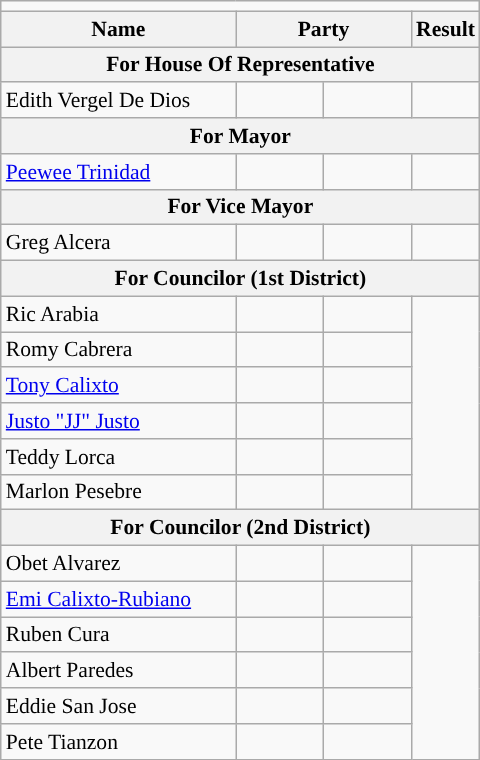<table class="wikitable" style="font-size:90%">
<tr>
<td colspan="5"></td>
</tr>
<tr>
<th width="150px">Name</th>
<th colspan="2" width="110px">Party</th>
<th>Result</th>
</tr>
<tr>
<th colspan="5">For House Of Representative</th>
</tr>
<tr>
<td>Edith Vergel De Dios</td>
<td></td>
<td></td>
</tr>
<tr>
<th colspan="5">For Mayor</th>
</tr>
<tr>
<td><a href='#'>Peewee Trinidad</a></td>
<td></td>
<td></td>
</tr>
<tr>
<th colspan="5">For Vice Mayor</th>
</tr>
<tr>
<td>Greg Alcera</td>
<td></td>
<td></td>
</tr>
<tr>
<th colspan="5">For Councilor (1st District)</th>
</tr>
<tr>
<td>Ric Arabia</td>
<td></td>
<td></td>
</tr>
<tr>
<td>Romy Cabrera</td>
<td></td>
<td></td>
</tr>
<tr>
<td><a href='#'>Tony Calixto</a></td>
<td></td>
<td></td>
</tr>
<tr>
<td><a href='#'>Justo "JJ" Justo</a></td>
<td></td>
<td></td>
</tr>
<tr>
<td>Teddy Lorca</td>
<td></td>
<td></td>
</tr>
<tr>
<td>Marlon Pesebre</td>
<td></td>
<td></td>
</tr>
<tr>
<th colspan="5">For Councilor (2nd District)</th>
</tr>
<tr>
<td>Obet Alvarez</td>
<td></td>
<td></td>
</tr>
<tr>
<td><a href='#'>Emi Calixto-Rubiano</a></td>
<td></td>
<td></td>
</tr>
<tr>
<td>Ruben Cura</td>
<td></td>
<td></td>
</tr>
<tr>
<td>Albert Paredes</td>
<td></td>
<td></td>
</tr>
<tr>
<td>Eddie San Jose</td>
<td></td>
<td></td>
</tr>
<tr>
<td>Pete Tianzon</td>
<td></td>
<td></td>
</tr>
</table>
